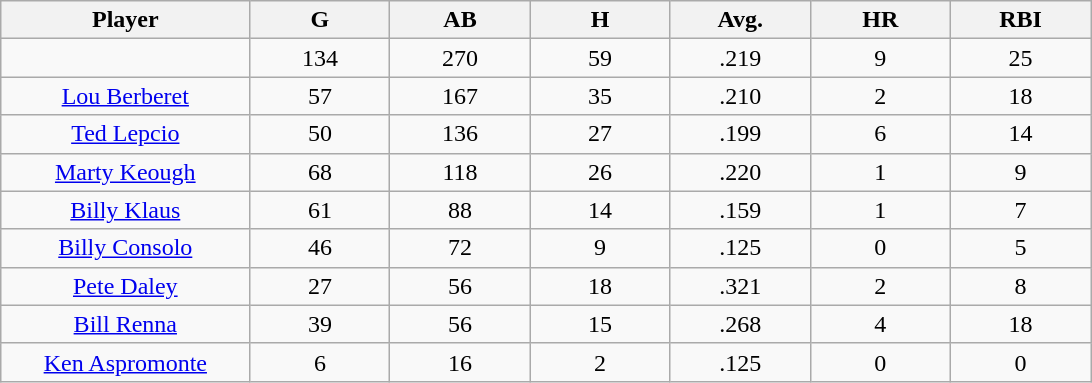<table class="wikitable sortable">
<tr>
<th bgcolor="#DDDDFF" width="16%">Player</th>
<th bgcolor="#DDDDFF" width="9%">G</th>
<th bgcolor="#DDDDFF" width="9%">AB</th>
<th bgcolor="#DDDDFF" width="9%">H</th>
<th bgcolor="#DDDDFF" width="9%">Avg.</th>
<th bgcolor="#DDDDFF" width="9%">HR</th>
<th bgcolor="#DDDDFF" width="9%">RBI</th>
</tr>
<tr align="center">
<td></td>
<td>134</td>
<td>270</td>
<td>59</td>
<td>.219</td>
<td>9</td>
<td>25</td>
</tr>
<tr align="center">
<td><a href='#'>Lou Berberet</a></td>
<td>57</td>
<td>167</td>
<td>35</td>
<td>.210</td>
<td>2</td>
<td>18</td>
</tr>
<tr align="center">
<td><a href='#'>Ted Lepcio</a></td>
<td>50</td>
<td>136</td>
<td>27</td>
<td>.199</td>
<td>6</td>
<td>14</td>
</tr>
<tr align="center">
<td><a href='#'>Marty Keough</a></td>
<td>68</td>
<td>118</td>
<td>26</td>
<td>.220</td>
<td>1</td>
<td>9</td>
</tr>
<tr align="center">
<td><a href='#'>Billy Klaus</a></td>
<td>61</td>
<td>88</td>
<td>14</td>
<td>.159</td>
<td>1</td>
<td>7</td>
</tr>
<tr align="center">
<td><a href='#'>Billy Consolo</a></td>
<td>46</td>
<td>72</td>
<td>9</td>
<td>.125</td>
<td>0</td>
<td>5</td>
</tr>
<tr align="center">
<td><a href='#'>Pete Daley</a></td>
<td>27</td>
<td>56</td>
<td>18</td>
<td>.321</td>
<td>2</td>
<td>8</td>
</tr>
<tr align="center">
<td><a href='#'>Bill Renna</a></td>
<td>39</td>
<td>56</td>
<td>15</td>
<td>.268</td>
<td>4</td>
<td>18</td>
</tr>
<tr align="center">
<td><a href='#'>Ken Aspromonte</a></td>
<td>6</td>
<td>16</td>
<td>2</td>
<td>.125</td>
<td>0</td>
<td>0</td>
</tr>
</table>
